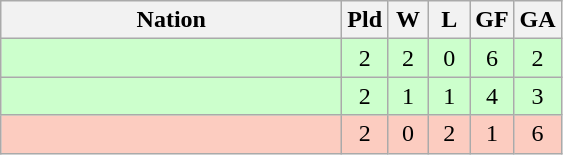<table class=wikitable style="text-align:center">
<tr>
<th width=220>Nation</th>
<th width=20>Pld</th>
<th width=20>W</th>
<th width=20>L</th>
<th width=20>GF</th>
<th width=20>GA</th>
</tr>
<tr bgcolor="#ccffcc">
<td align=left></td>
<td>2</td>
<td>2</td>
<td>0</td>
<td>6</td>
<td>2</td>
</tr>
<tr bgcolor="#ccffcc">
<td align=left></td>
<td>2</td>
<td>1</td>
<td>1</td>
<td>4</td>
<td>3</td>
</tr>
<tr bgcolor="#fcccc">
<td align=left></td>
<td>2</td>
<td>0</td>
<td>2</td>
<td>1</td>
<td>6</td>
</tr>
</table>
